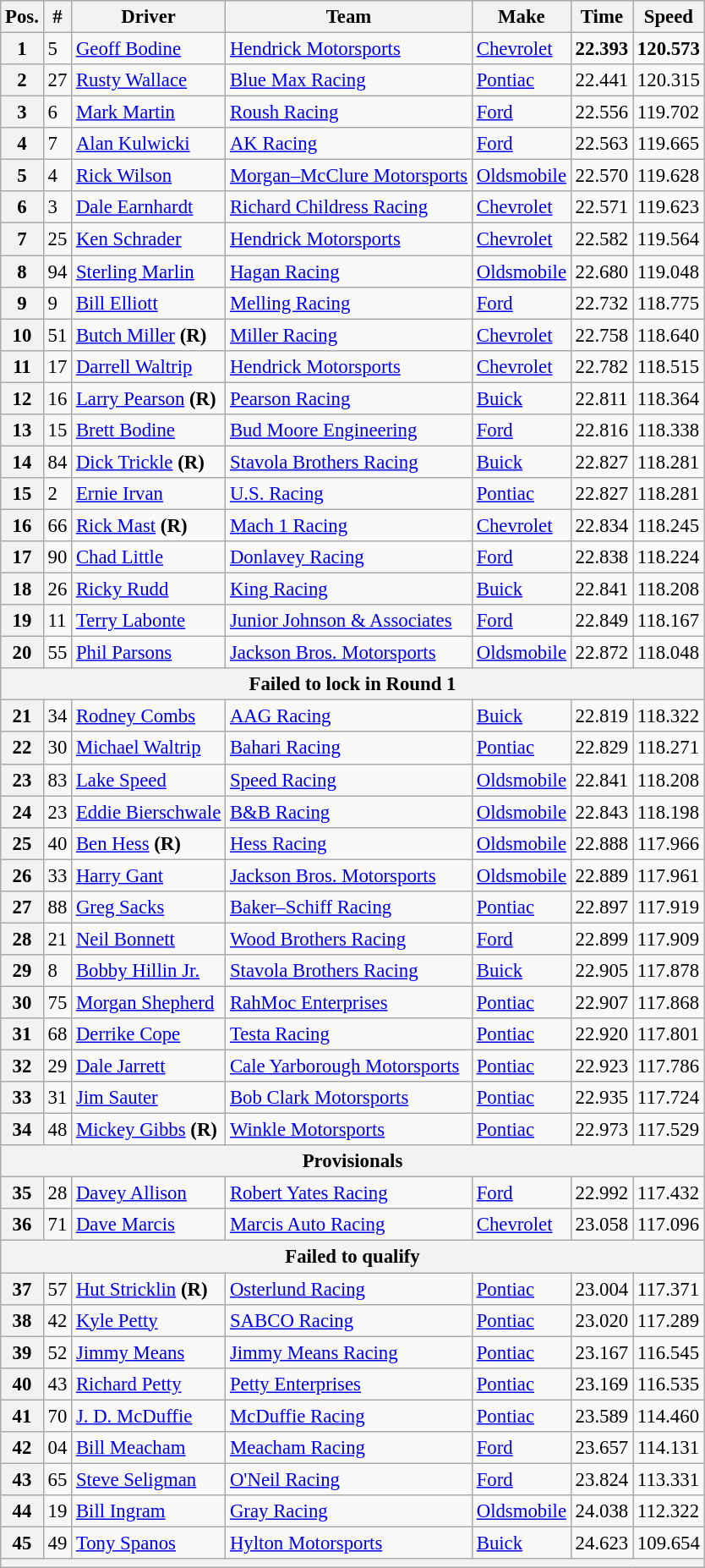<table class="wikitable" style="font-size:95%">
<tr>
<th>Pos.</th>
<th>#</th>
<th>Driver</th>
<th>Team</th>
<th>Make</th>
<th>Time</th>
<th>Speed</th>
</tr>
<tr>
<th>1</th>
<td>5</td>
<td><a href='#'>Geoff Bodine</a></td>
<td><a href='#'>Hendrick Motorsports</a></td>
<td><a href='#'>Chevrolet</a></td>
<td><strong>22.393</strong></td>
<td><strong>120.573</strong></td>
</tr>
<tr>
<th>2</th>
<td>27</td>
<td><a href='#'>Rusty Wallace</a></td>
<td><a href='#'>Blue Max Racing</a></td>
<td><a href='#'>Pontiac</a></td>
<td>22.441</td>
<td>120.315</td>
</tr>
<tr>
<th>3</th>
<td>6</td>
<td><a href='#'>Mark Martin</a></td>
<td><a href='#'>Roush Racing</a></td>
<td><a href='#'>Ford</a></td>
<td>22.556</td>
<td>119.702</td>
</tr>
<tr>
<th>4</th>
<td>7</td>
<td><a href='#'>Alan Kulwicki</a></td>
<td><a href='#'>AK Racing</a></td>
<td><a href='#'>Ford</a></td>
<td>22.563</td>
<td>119.665</td>
</tr>
<tr>
<th>5</th>
<td>4</td>
<td><a href='#'>Rick Wilson</a></td>
<td><a href='#'>Morgan–McClure Motorsports</a></td>
<td><a href='#'>Oldsmobile</a></td>
<td>22.570</td>
<td>119.628</td>
</tr>
<tr>
<th>6</th>
<td>3</td>
<td><a href='#'>Dale Earnhardt</a></td>
<td><a href='#'>Richard Childress Racing</a></td>
<td><a href='#'>Chevrolet</a></td>
<td>22.571</td>
<td>119.623</td>
</tr>
<tr>
<th>7</th>
<td>25</td>
<td><a href='#'>Ken Schrader</a></td>
<td><a href='#'>Hendrick Motorsports</a></td>
<td><a href='#'>Chevrolet</a></td>
<td>22.582</td>
<td>119.564</td>
</tr>
<tr>
<th>8</th>
<td>94</td>
<td><a href='#'>Sterling Marlin</a></td>
<td><a href='#'>Hagan Racing</a></td>
<td><a href='#'>Oldsmobile</a></td>
<td>22.680</td>
<td>119.048</td>
</tr>
<tr>
<th>9</th>
<td>9</td>
<td><a href='#'>Bill Elliott</a></td>
<td><a href='#'>Melling Racing</a></td>
<td><a href='#'>Ford</a></td>
<td>22.732</td>
<td>118.775</td>
</tr>
<tr>
<th>10</th>
<td>51</td>
<td><a href='#'>Butch Miller</a> <strong>(R)</strong></td>
<td><a href='#'>Miller Racing</a></td>
<td><a href='#'>Chevrolet</a></td>
<td>22.758</td>
<td>118.640</td>
</tr>
<tr>
<th>11</th>
<td>17</td>
<td><a href='#'>Darrell Waltrip</a></td>
<td><a href='#'>Hendrick Motorsports</a></td>
<td><a href='#'>Chevrolet</a></td>
<td>22.782</td>
<td>118.515</td>
</tr>
<tr>
<th>12</th>
<td>16</td>
<td><a href='#'>Larry Pearson</a> <strong>(R)</strong></td>
<td><a href='#'>Pearson Racing</a></td>
<td><a href='#'>Buick</a></td>
<td>22.811</td>
<td>118.364</td>
</tr>
<tr>
<th>13</th>
<td>15</td>
<td><a href='#'>Brett Bodine</a></td>
<td><a href='#'>Bud Moore Engineering</a></td>
<td><a href='#'>Ford</a></td>
<td>22.816</td>
<td>118.338</td>
</tr>
<tr>
<th>14</th>
<td>84</td>
<td><a href='#'>Dick Trickle</a> <strong>(R)</strong></td>
<td><a href='#'>Stavola Brothers Racing</a></td>
<td><a href='#'>Buick</a></td>
<td>22.827</td>
<td>118.281</td>
</tr>
<tr>
<th>15</th>
<td>2</td>
<td><a href='#'>Ernie Irvan</a></td>
<td><a href='#'>U.S. Racing</a></td>
<td><a href='#'>Pontiac</a></td>
<td>22.827</td>
<td>118.281</td>
</tr>
<tr>
<th>16</th>
<td>66</td>
<td><a href='#'>Rick Mast</a> <strong>(R)</strong></td>
<td><a href='#'>Mach 1 Racing</a></td>
<td><a href='#'>Chevrolet</a></td>
<td>22.834</td>
<td>118.245</td>
</tr>
<tr>
<th>17</th>
<td>90</td>
<td><a href='#'>Chad Little</a></td>
<td><a href='#'>Donlavey Racing</a></td>
<td><a href='#'>Ford</a></td>
<td>22.838</td>
<td>118.224</td>
</tr>
<tr>
<th>18</th>
<td>26</td>
<td><a href='#'>Ricky Rudd</a></td>
<td><a href='#'>King Racing</a></td>
<td><a href='#'>Buick</a></td>
<td>22.841</td>
<td>118.208</td>
</tr>
<tr>
<th>19</th>
<td>11</td>
<td><a href='#'>Terry Labonte</a></td>
<td><a href='#'>Junior Johnson & Associates</a></td>
<td><a href='#'>Ford</a></td>
<td>22.849</td>
<td>118.167</td>
</tr>
<tr>
<th>20</th>
<td>55</td>
<td><a href='#'>Phil Parsons</a></td>
<td><a href='#'>Jackson Bros. Motorsports</a></td>
<td><a href='#'>Oldsmobile</a></td>
<td>22.872</td>
<td>118.048</td>
</tr>
<tr>
<th colspan="7">Failed to lock in Round 1</th>
</tr>
<tr>
<th>21</th>
<td>34</td>
<td><a href='#'>Rodney Combs</a></td>
<td><a href='#'>AAG Racing</a></td>
<td><a href='#'>Buick</a></td>
<td>22.819</td>
<td>118.322</td>
</tr>
<tr>
<th>22</th>
<td>30</td>
<td><a href='#'>Michael Waltrip</a></td>
<td><a href='#'>Bahari Racing</a></td>
<td><a href='#'>Pontiac</a></td>
<td>22.829</td>
<td>118.271</td>
</tr>
<tr>
<th>23</th>
<td>83</td>
<td><a href='#'>Lake Speed</a></td>
<td><a href='#'>Speed Racing</a></td>
<td><a href='#'>Oldsmobile</a></td>
<td>22.841</td>
<td>118.208</td>
</tr>
<tr>
<th>24</th>
<td>23</td>
<td><a href='#'>Eddie Bierschwale</a></td>
<td><a href='#'>B&B Racing</a></td>
<td><a href='#'>Oldsmobile</a></td>
<td>22.843</td>
<td>118.198</td>
</tr>
<tr>
<th>25</th>
<td>40</td>
<td><a href='#'>Ben Hess</a> <strong>(R)</strong></td>
<td><a href='#'>Hess Racing</a></td>
<td><a href='#'>Oldsmobile</a></td>
<td>22.888</td>
<td>117.966</td>
</tr>
<tr>
<th>26</th>
<td>33</td>
<td><a href='#'>Harry Gant</a></td>
<td><a href='#'>Jackson Bros. Motorsports</a></td>
<td><a href='#'>Oldsmobile</a></td>
<td>22.889</td>
<td>117.961</td>
</tr>
<tr>
<th>27</th>
<td>88</td>
<td><a href='#'>Greg Sacks</a></td>
<td><a href='#'>Baker–Schiff Racing</a></td>
<td><a href='#'>Pontiac</a></td>
<td>22.897</td>
<td>117.919</td>
</tr>
<tr>
<th>28</th>
<td>21</td>
<td><a href='#'>Neil Bonnett</a></td>
<td><a href='#'>Wood Brothers Racing</a></td>
<td><a href='#'>Ford</a></td>
<td>22.899</td>
<td>117.909</td>
</tr>
<tr>
<th>29</th>
<td>8</td>
<td><a href='#'>Bobby Hillin Jr.</a></td>
<td><a href='#'>Stavola Brothers Racing</a></td>
<td><a href='#'>Buick</a></td>
<td>22.905</td>
<td>117.878</td>
</tr>
<tr>
<th>30</th>
<td>75</td>
<td><a href='#'>Morgan Shepherd</a></td>
<td><a href='#'>RahMoc Enterprises</a></td>
<td><a href='#'>Pontiac</a></td>
<td>22.907</td>
<td>117.868</td>
</tr>
<tr>
<th>31</th>
<td>68</td>
<td><a href='#'>Derrike Cope</a></td>
<td><a href='#'>Testa Racing</a></td>
<td><a href='#'>Pontiac</a></td>
<td>22.920</td>
<td>117.801</td>
</tr>
<tr>
<th>32</th>
<td>29</td>
<td><a href='#'>Dale Jarrett</a></td>
<td><a href='#'>Cale Yarborough Motorsports</a></td>
<td><a href='#'>Pontiac</a></td>
<td>22.923</td>
<td>117.786</td>
</tr>
<tr>
<th>33</th>
<td>31</td>
<td><a href='#'>Jim Sauter</a></td>
<td><a href='#'>Bob Clark Motorsports</a></td>
<td><a href='#'>Pontiac</a></td>
<td>22.935</td>
<td>117.724</td>
</tr>
<tr>
<th>34</th>
<td>48</td>
<td><a href='#'>Mickey Gibbs</a> <strong>(R)</strong></td>
<td><a href='#'>Winkle Motorsports</a></td>
<td><a href='#'>Pontiac</a></td>
<td>22.973</td>
<td>117.529</td>
</tr>
<tr>
<th colspan="7">Provisionals</th>
</tr>
<tr>
<th>35</th>
<td>28</td>
<td><a href='#'>Davey Allison</a></td>
<td><a href='#'>Robert Yates Racing</a></td>
<td><a href='#'>Ford</a></td>
<td>22.992</td>
<td>117.432</td>
</tr>
<tr>
<th>36</th>
<td>71</td>
<td><a href='#'>Dave Marcis</a></td>
<td><a href='#'>Marcis Auto Racing</a></td>
<td><a href='#'>Chevrolet</a></td>
<td>23.058</td>
<td>117.096</td>
</tr>
<tr>
<th colspan="7">Failed to qualify</th>
</tr>
<tr>
<th>37</th>
<td>57</td>
<td><a href='#'>Hut Stricklin</a> <strong>(R)</strong></td>
<td><a href='#'>Osterlund Racing</a></td>
<td><a href='#'>Pontiac</a></td>
<td>23.004</td>
<td>117.371</td>
</tr>
<tr>
<th>38</th>
<td>42</td>
<td><a href='#'>Kyle Petty</a></td>
<td><a href='#'>SABCO Racing</a></td>
<td><a href='#'>Pontiac</a></td>
<td>23.020</td>
<td>117.289</td>
</tr>
<tr>
<th>39</th>
<td>52</td>
<td><a href='#'>Jimmy Means</a></td>
<td><a href='#'>Jimmy Means Racing</a></td>
<td><a href='#'>Pontiac</a></td>
<td>23.167</td>
<td>116.545</td>
</tr>
<tr>
<th>40</th>
<td>43</td>
<td><a href='#'>Richard Petty</a></td>
<td><a href='#'>Petty Enterprises</a></td>
<td><a href='#'>Pontiac</a></td>
<td>23.169</td>
<td>116.535</td>
</tr>
<tr>
<th>41</th>
<td>70</td>
<td><a href='#'>J. D. McDuffie</a></td>
<td><a href='#'>McDuffie Racing</a></td>
<td><a href='#'>Pontiac</a></td>
<td>23.589</td>
<td>114.460</td>
</tr>
<tr>
<th>42</th>
<td>04</td>
<td><a href='#'>Bill Meacham</a></td>
<td><a href='#'>Meacham Racing</a></td>
<td><a href='#'>Ford</a></td>
<td>23.657</td>
<td>114.131</td>
</tr>
<tr>
<th>43</th>
<td>65</td>
<td><a href='#'>Steve Seligman</a></td>
<td><a href='#'>O'Neil Racing</a></td>
<td><a href='#'>Ford</a></td>
<td>23.824</td>
<td>113.331</td>
</tr>
<tr>
<th>44</th>
<td>19</td>
<td><a href='#'>Bill Ingram</a></td>
<td><a href='#'>Gray Racing</a></td>
<td><a href='#'>Oldsmobile</a></td>
<td>24.038</td>
<td>112.322</td>
</tr>
<tr>
<th>45</th>
<td>49</td>
<td><a href='#'>Tony Spanos</a></td>
<td><a href='#'>Hylton Motorsports</a></td>
<td><a href='#'>Buick</a></td>
<td>24.623</td>
<td>109.654</td>
</tr>
<tr>
<th colspan="7"></th>
</tr>
</table>
